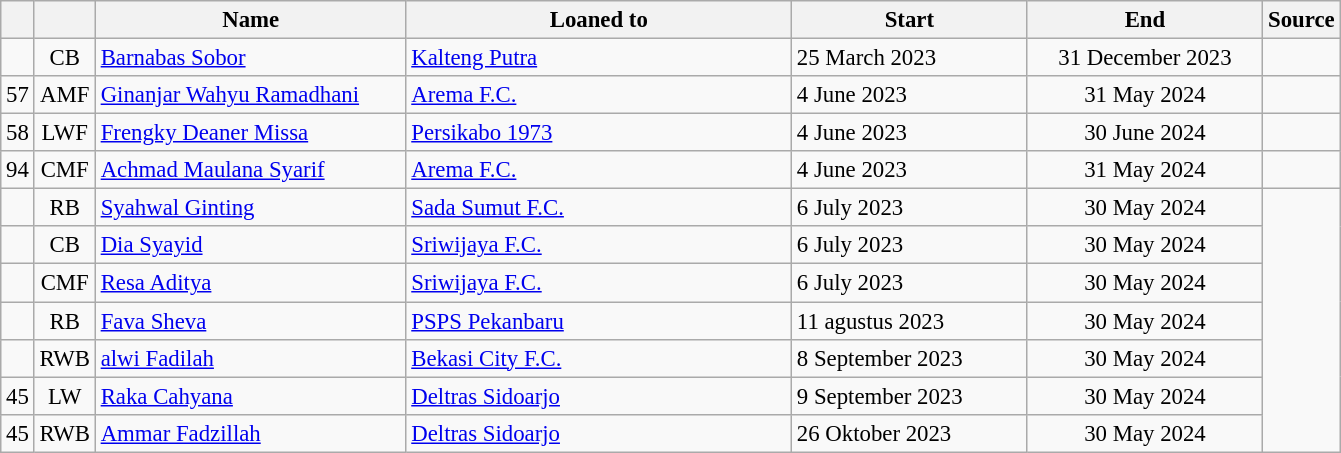<table class="wikitable plainrowheaders sortable" style="font-size:95%">
<tr>
<th></th>
<th></th>
<th scope="col" style="width:200px;">Name</th>
<th scope="col" style="width:250px;">Loaned to</th>
<th scope="col" style="width:150px;">Start</th>
<th scope="col" style="width:150px;">End</th>
<th>Source</th>
</tr>
<tr>
<td align=center></td>
<td align=center>CB</td>
<td> <a href='#'>Barnabas Sobor</a></td>
<td> <a href='#'>Kalteng Putra</a></td>
<td>25 March 2023</td>
<td align=center>31 December 2023</td>
</tr>
<tr>
<td align=center>57</td>
<td align=center>AMF</td>
<td> <a href='#'>Ginanjar Wahyu Ramadhani</a></td>
<td> <a href='#'>Arema F.C.</a></td>
<td>4 June 2023</td>
<td align=center>31 May 2024</td>
<td align=center></td>
</tr>
<tr>
<td align=center>58</td>
<td align=center>LWF</td>
<td> <a href='#'>Frengky Deaner Missa</a></td>
<td> <a href='#'>Persikabo 1973</a></td>
<td>4 June 2023</td>
<td align=center>30 June 2024</td>
<td align=center></td>
</tr>
<tr>
<td align=center>94</td>
<td align=center>CMF</td>
<td> <a href='#'>Achmad Maulana Syarif</a></td>
<td> <a href='#'>Arema F.C.</a></td>
<td>4 June 2023</td>
<td align=center>31 May 2024</td>
<td align=center></td>
</tr>
<tr>
<td align=center></td>
<td align=center>RB</td>
<td> <a href='#'>Syahwal Ginting</a></td>
<td> <a href='#'>Sada Sumut F.C.</a></td>
<td>6 July 2023</td>
<td align=center>30 May 2024</td>
</tr>
<tr>
<td align=center></td>
<td align=center>CB</td>
<td> <a href='#'>Dia Syayid</a></td>
<td> <a href='#'>Sriwijaya F.C.</a></td>
<td>6 July 2023</td>
<td align=center>30 May 2024</td>
</tr>
<tr>
<td align=center></td>
<td align=center>CMF</td>
<td> <a href='#'>Resa Aditya</a></td>
<td> <a href='#'>Sriwijaya F.C.</a></td>
<td>6 July 2023</td>
<td align=center>30 May 2024</td>
</tr>
<tr>
<td align=center></td>
<td align=center>RB</td>
<td> <a href='#'>Fava Sheva</a></td>
<td> <a href='#'>PSPS Pekanbaru</a></td>
<td>11 agustus 2023</td>
<td align=center>30 May 2024</td>
</tr>
<tr>
<td align=center></td>
<td align=center>RWB</td>
<td> <a href='#'>alwi Fadilah</a></td>
<td> <a href='#'>Bekasi City F.C.</a></td>
<td>8 September  2023</td>
<td align=center>30 May 2024</td>
</tr>
<tr>
<td align=center>45</td>
<td align=center>LW</td>
<td> <a href='#'>Raka Cahyana</a></td>
<td> <a href='#'>Deltras Sidoarjo</a></td>
<td>9 September  2023</td>
<td align=center>30 May 2024</td>
</tr>
<tr>
<td align=center>45</td>
<td align=center>RWB</td>
<td> <a href='#'>Ammar Fadzillah</a></td>
<td> <a href='#'>Deltras Sidoarjo</a></td>
<td>26 Oktober 2023</td>
<td align=center>30 May 2024</td>
</tr>
</table>
